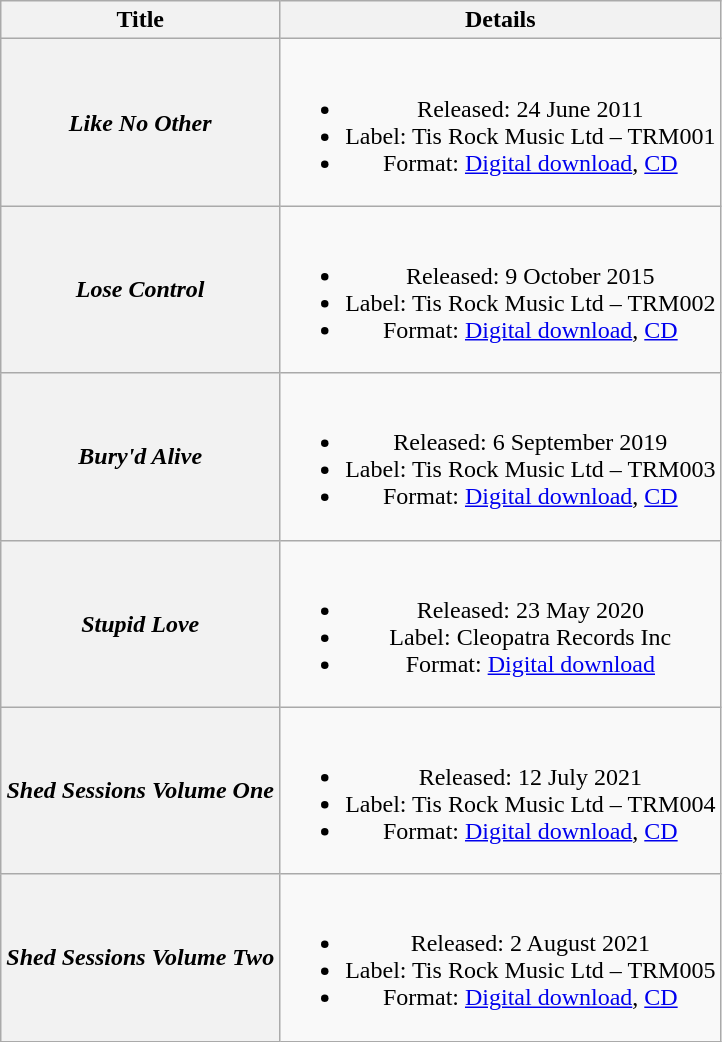<table class="wikitable plainrowheaders" style="text-align:center;">
<tr>
<th>Title</th>
<th>Details</th>
</tr>
<tr>
<th scope="row"><em>Like No Other</em></th>
<td><br><ul><li>Released: 24 June 2011</li><li>Label: Tis Rock Music Ltd – TRM001</li><li>Format: <a href='#'>Digital download</a>, <a href='#'>CD</a></li></ul></td>
</tr>
<tr>
<th scope="row"><em>Lose Control</em></th>
<td><br><ul><li>Released: 9 October 2015</li><li>Label: Tis Rock Music Ltd – TRM002</li><li>Format: <a href='#'>Digital download</a>, <a href='#'>CD</a></li></ul></td>
</tr>
<tr>
<th scope="row"><em>Bury'd Alive</em></th>
<td><br><ul><li>Released: 6 September 2019</li><li>Label: Tis Rock Music Ltd – TRM003</li><li>Format: <a href='#'>Digital download</a>, <a href='#'>CD</a></li></ul></td>
</tr>
<tr>
<th scope="row"><em>Stupid Love</em></th>
<td><br><ul><li>Released: 23 May 2020</li><li>Label: Cleopatra Records Inc</li><li>Format: <a href='#'>Digital download</a></li></ul></td>
</tr>
<tr>
<th scope="row"><em>Shed Sessions Volume One</em></th>
<td><br><ul><li>Released: 12 July 2021</li><li>Label: Tis Rock Music Ltd – TRM004</li><li>Format: <a href='#'>Digital download</a>, <a href='#'>CD</a></li></ul></td>
</tr>
<tr>
<th scope="row"><em>Shed Sessions Volume Two</em></th>
<td><br><ul><li>Released: 2 August 2021</li><li>Label: Tis Rock Music Ltd – TRM005</li><li>Format: <a href='#'>Digital download</a>, <a href='#'>CD</a></li></ul></td>
</tr>
</table>
